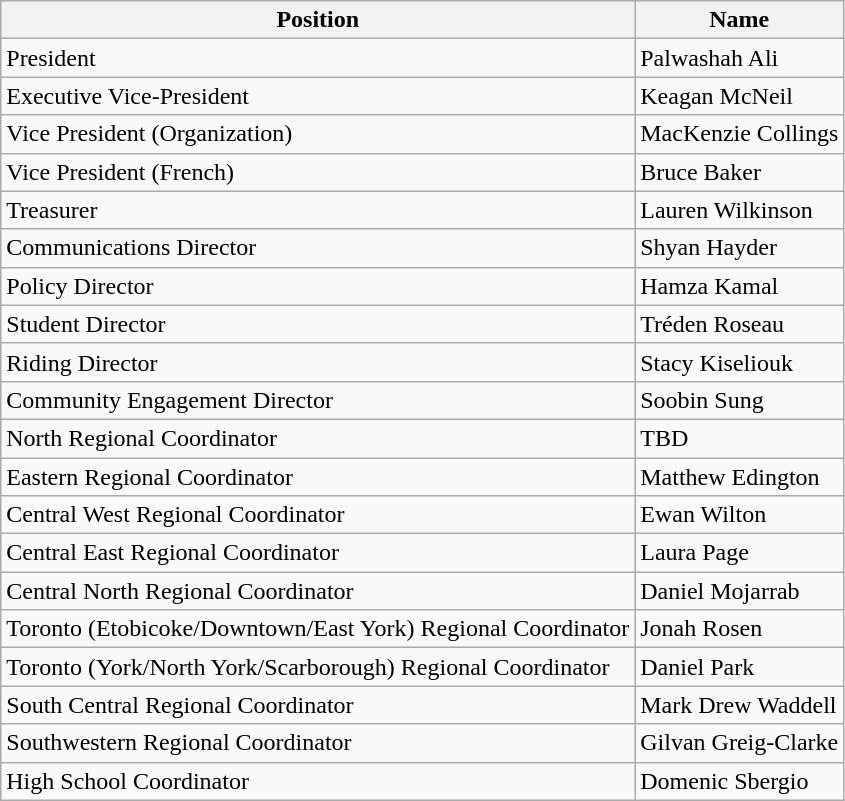<table class="wikitable sortable mw-collapsible">
<tr>
<th>Position</th>
<th>Name</th>
</tr>
<tr>
<td>President</td>
<td>Palwashah Ali</td>
</tr>
<tr>
<td>Executive Vice-President</td>
<td>Keagan McNeil</td>
</tr>
<tr>
<td>Vice President (Organization)</td>
<td>MacKenzie Collings</td>
</tr>
<tr>
<td>Vice President (French)</td>
<td>Bruce Baker</td>
</tr>
<tr>
<td>Treasurer</td>
<td>Lauren Wilkinson</td>
</tr>
<tr>
<td>Communications Director</td>
<td>Shyan Hayder</td>
</tr>
<tr>
<td>Policy Director</td>
<td>Hamza Kamal</td>
</tr>
<tr>
<td>Student Director</td>
<td>Tréden Roseau</td>
</tr>
<tr>
<td>Riding Director</td>
<td>Stacy Kiseliouk</td>
</tr>
<tr>
<td>Community Engagement Director</td>
<td>Soobin Sung</td>
</tr>
<tr>
<td>North Regional Coordinator</td>
<td>TBD</td>
</tr>
<tr>
<td>Eastern Regional Coordinator</td>
<td>Matthew Edington</td>
</tr>
<tr>
<td>Central West Regional Coordinator</td>
<td>Ewan Wilton</td>
</tr>
<tr>
<td>Central East Regional Coordinator</td>
<td>Laura Page</td>
</tr>
<tr>
<td>Central North Regional Coordinator</td>
<td>Daniel Mojarrab</td>
</tr>
<tr>
<td>Toronto (Etobicoke/Downtown/East York) Regional Coordinator</td>
<td>Jonah Rosen</td>
</tr>
<tr>
<td>Toronto (York/North York/Scarborough) Regional Coordinator</td>
<td>Daniel Park</td>
</tr>
<tr>
<td>South Central Regional Coordinator</td>
<td>Mark Drew Waddell</td>
</tr>
<tr>
<td>Southwestern Regional Coordinator</td>
<td>Gilvan Greig-Clarke</td>
</tr>
<tr>
<td>High School Coordinator</td>
<td>Domenic Sbergio</td>
</tr>
</table>
